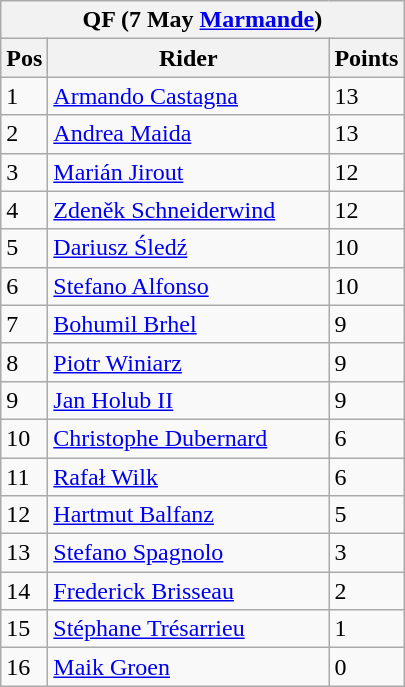<table class="wikitable">
<tr>
<th colspan="6">QF (7 May  <a href='#'>Marmande</a>)</th>
</tr>
<tr>
<th width=20>Pos</th>
<th width=180>Rider</th>
<th width=40>Points</th>
</tr>
<tr>
<td>1</td>
<td style="text-align:left;"> <a href='#'>Armando Castagna</a></td>
<td>13</td>
</tr>
<tr>
<td>2</td>
<td style="text-align:left;"> <a href='#'>Andrea Maida</a></td>
<td>13</td>
</tr>
<tr>
<td>3</td>
<td style="text-align:left;"> <a href='#'>Marián Jirout</a></td>
<td>12</td>
</tr>
<tr>
<td>4</td>
<td style="text-align:left;"> <a href='#'>Zdeněk Schneiderwind</a></td>
<td>12</td>
</tr>
<tr>
<td>5</td>
<td style="text-align:left;"> <a href='#'>Dariusz Śledź</a></td>
<td>10</td>
</tr>
<tr>
<td>6</td>
<td style="text-align:left;"> <a href='#'>Stefano Alfonso</a></td>
<td>10</td>
</tr>
<tr>
<td>7</td>
<td style="text-align:left;"> <a href='#'>Bohumil Brhel</a></td>
<td>9</td>
</tr>
<tr>
<td>8</td>
<td style="text-align:left;"> <a href='#'>Piotr Winiarz</a></td>
<td>9</td>
</tr>
<tr>
<td>9</td>
<td style="text-align:left;"> <a href='#'>Jan Holub II</a></td>
<td>9</td>
</tr>
<tr>
<td>10</td>
<td style="text-align:left;"> <a href='#'>Christophe Dubernard</a></td>
<td>6</td>
</tr>
<tr>
<td>11</td>
<td style="text-align:left;"> <a href='#'>Rafał Wilk</a></td>
<td>6</td>
</tr>
<tr>
<td>12</td>
<td style="text-align:left;"> <a href='#'>Hartmut Balfanz</a></td>
<td>5</td>
</tr>
<tr>
<td>13</td>
<td style="text-align:left;"> <a href='#'>Stefano Spagnolo</a></td>
<td>3</td>
</tr>
<tr>
<td>14</td>
<td style="text-align:left;"> <a href='#'>Frederick Brisseau</a></td>
<td>2</td>
</tr>
<tr>
<td>15</td>
<td style="text-align:left;"> <a href='#'>Stéphane Trésarrieu</a></td>
<td>1</td>
</tr>
<tr>
<td>16</td>
<td style="text-align:left;"> <a href='#'>Maik Groen</a></td>
<td>0</td>
</tr>
</table>
